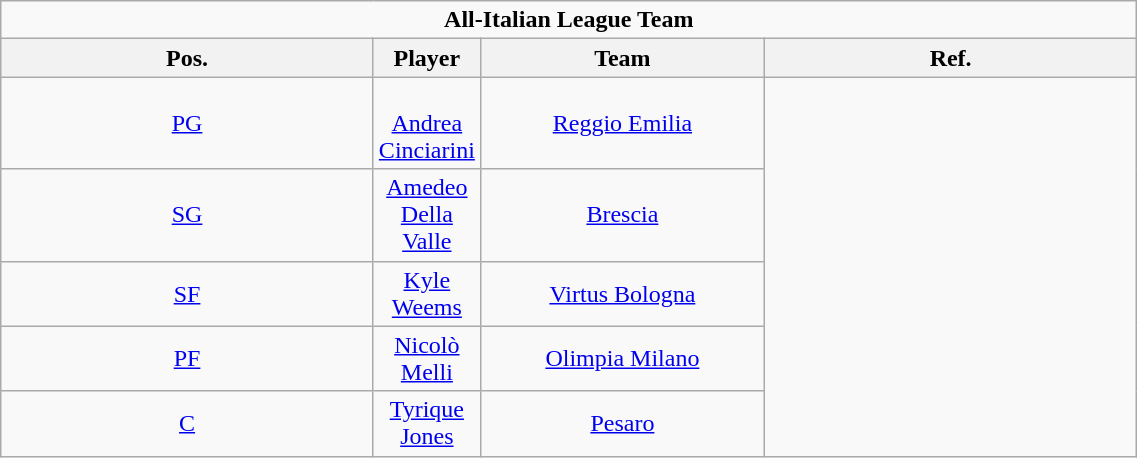<table class="wikitable" style="text-align: center; width:60%">
<tr>
<td colspan="4"><strong>All-Italian League Team</strong></td>
</tr>
<tr>
<th>Pos.</th>
<th width="5%">Player</th>
<th width=25%>Team</th>
<th>Ref.</th>
</tr>
<tr>
<td><a href='#'>PG</a></td>
<td><br><a href='#'>Andrea Cinciarini</a></td>
<td><a href='#'>Reggio Emilia</a></td>
<td rowspan="5"></td>
</tr>
<tr>
<td><a href='#'>SG</a></td>
<td> <a href='#'>Amedeo Della Valle</a></td>
<td><a href='#'>Brescia</a></td>
</tr>
<tr>
<td><a href='#'>SF</a></td>
<td> <a href='#'>Kyle Weems</a></td>
<td><a href='#'>Virtus Bologna</a></td>
</tr>
<tr>
<td><a href='#'>PF</a></td>
<td> <a href='#'>Nicolò Melli</a></td>
<td><a href='#'>Olimpia Milano</a></td>
</tr>
<tr>
<td><a href='#'>C</a></td>
<td> <a href='#'>Tyrique Jones</a></td>
<td><a href='#'>Pesaro</a></td>
</tr>
</table>
